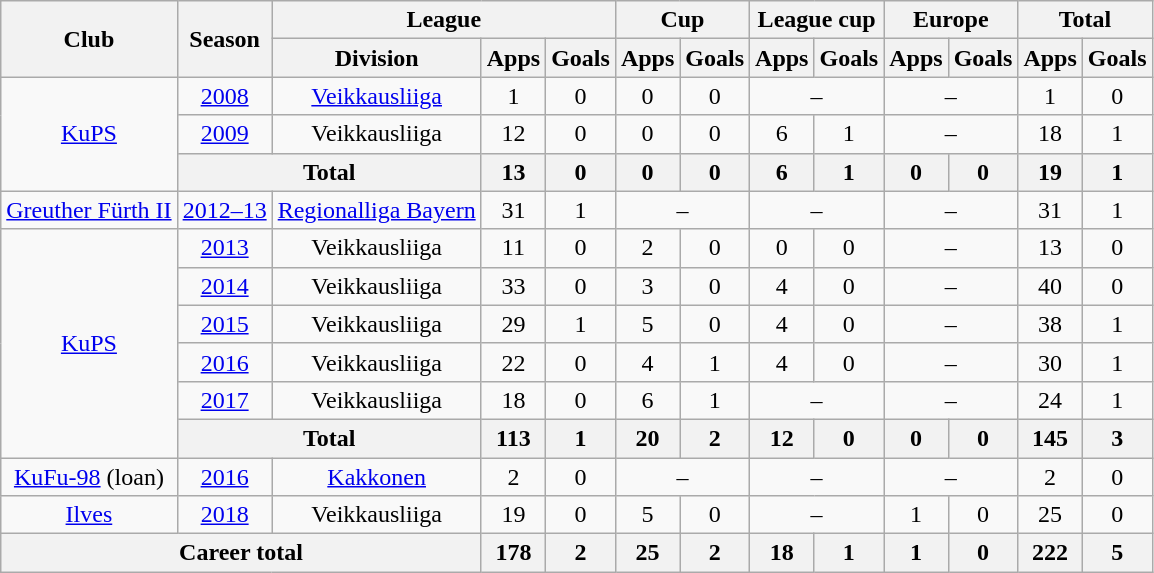<table class="wikitable" style="text-align:center">
<tr>
<th rowspan="2">Club</th>
<th rowspan="2">Season</th>
<th colspan="3">League</th>
<th colspan="2">Cup</th>
<th colspan="2">League cup</th>
<th colspan="2">Europe</th>
<th colspan="2">Total</th>
</tr>
<tr>
<th>Division</th>
<th>Apps</th>
<th>Goals</th>
<th>Apps</th>
<th>Goals</th>
<th>Apps</th>
<th>Goals</th>
<th>Apps</th>
<th>Goals</th>
<th>Apps</th>
<th>Goals</th>
</tr>
<tr>
<td rowspan=3><a href='#'>KuPS</a></td>
<td><a href='#'>2008</a></td>
<td><a href='#'>Veikkausliiga</a></td>
<td>1</td>
<td>0</td>
<td>0</td>
<td>0</td>
<td colspan=2>–</td>
<td colspan=2>–</td>
<td>1</td>
<td>0</td>
</tr>
<tr>
<td><a href='#'>2009</a></td>
<td>Veikkausliiga</td>
<td>12</td>
<td>0</td>
<td>0</td>
<td>0</td>
<td>6</td>
<td>1</td>
<td colspan=2>–</td>
<td>18</td>
<td>1</td>
</tr>
<tr>
<th colspan=2>Total</th>
<th>13</th>
<th>0</th>
<th>0</th>
<th>0</th>
<th>6</th>
<th>1</th>
<th>0</th>
<th>0</th>
<th>19</th>
<th>1</th>
</tr>
<tr>
<td><a href='#'>Greuther Fürth II</a></td>
<td><a href='#'>2012–13</a></td>
<td><a href='#'>Regionalliga Bayern</a></td>
<td>31</td>
<td>1</td>
<td colspan=2>–</td>
<td colspan=2>–</td>
<td colspan=2>–</td>
<td>31</td>
<td>1</td>
</tr>
<tr>
<td rowspan=6><a href='#'>KuPS</a></td>
<td><a href='#'>2013</a></td>
<td>Veikkausliiga</td>
<td>11</td>
<td>0</td>
<td>2</td>
<td>0</td>
<td>0</td>
<td>0</td>
<td colspan=2>–</td>
<td>13</td>
<td>0</td>
</tr>
<tr>
<td><a href='#'>2014</a></td>
<td>Veikkausliiga</td>
<td>33</td>
<td>0</td>
<td>3</td>
<td>0</td>
<td>4</td>
<td>0</td>
<td colspan=2>–</td>
<td>40</td>
<td>0</td>
</tr>
<tr>
<td><a href='#'>2015</a></td>
<td>Veikkausliiga</td>
<td>29</td>
<td>1</td>
<td>5</td>
<td>0</td>
<td>4</td>
<td>0</td>
<td colspan=2>–</td>
<td>38</td>
<td>1</td>
</tr>
<tr>
<td><a href='#'>2016</a></td>
<td>Veikkausliiga</td>
<td>22</td>
<td>0</td>
<td>4</td>
<td>1</td>
<td>4</td>
<td>0</td>
<td colspan=2>–</td>
<td>30</td>
<td>1</td>
</tr>
<tr>
<td><a href='#'>2017</a></td>
<td>Veikkausliiga</td>
<td>18</td>
<td>0</td>
<td>6</td>
<td>1</td>
<td colspan=2>–</td>
<td colspan=2>–</td>
<td>24</td>
<td>1</td>
</tr>
<tr>
<th colspan=2>Total</th>
<th>113</th>
<th>1</th>
<th>20</th>
<th>2</th>
<th>12</th>
<th>0</th>
<th>0</th>
<th>0</th>
<th>145</th>
<th>3</th>
</tr>
<tr>
<td><a href='#'>KuFu-98</a> (loan)</td>
<td><a href='#'>2016</a></td>
<td><a href='#'>Kakkonen</a></td>
<td>2</td>
<td>0</td>
<td colspan=2>–</td>
<td colspan=2>–</td>
<td colspan=2>–</td>
<td>2</td>
<td>0</td>
</tr>
<tr>
<td><a href='#'>Ilves</a></td>
<td><a href='#'>2018</a></td>
<td>Veikkausliiga</td>
<td>19</td>
<td>0</td>
<td>5</td>
<td>0</td>
<td colspan=2>–</td>
<td>1</td>
<td>0</td>
<td>25</td>
<td>0</td>
</tr>
<tr>
<th colspan="3">Career total</th>
<th>178</th>
<th>2</th>
<th>25</th>
<th>2</th>
<th>18</th>
<th>1</th>
<th>1</th>
<th>0</th>
<th>222</th>
<th>5</th>
</tr>
</table>
